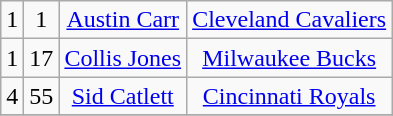<table class="wikitable" width="00%">
<tr align="center" bgcolor="">
<td>1</td>
<td>1</td>
<td><a href='#'>Austin Carr</a></td>
<td><a href='#'>Cleveland Cavaliers</a></td>
</tr>
<tr align="center" bgcolor="">
<td>1</td>
<td>17</td>
<td><a href='#'>Collis Jones</a></td>
<td><a href='#'>Milwaukee Bucks</a></td>
</tr>
<tr align="center" bgcolor="">
<td>4</td>
<td>55</td>
<td><a href='#'>Sid Catlett</a></td>
<td><a href='#'>Cincinnati Royals</a></td>
</tr>
<tr align="center" bgcolor="">
</tr>
</table>
